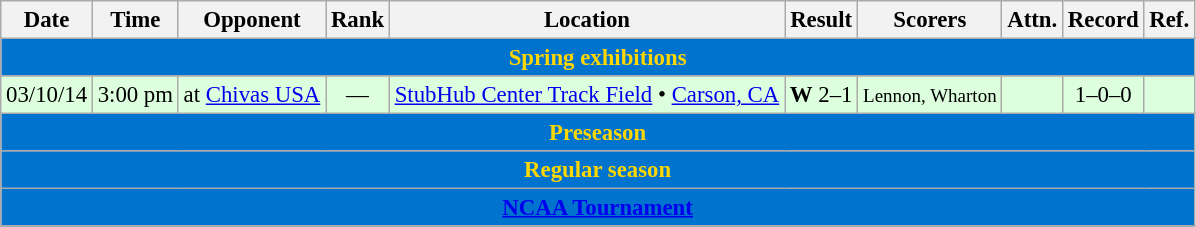<table class="wikitable" style="font-size:95%; text-align:center">
<tr>
<th>Date</th>
<th>Time</th>
<th>Opponent</th>
<th>Rank</th>
<th>Location</th>
<th>Result</th>
<th>Scorers</th>
<th>Attn.</th>
<th>Record</th>
<th>Ref.</th>
</tr>
<tr>
<th colspan=10 style="background:#0073CF; color:gold;">Spring exhibitions</th>
</tr>
<tr style="background:#dfd;">
<td> 03/10/14</td>
<td> 3:00 pm</td>
<td> at <a href='#'>Chivas USA</a></td>
<td> —</td>
<td> <a href='#'>StubHub Center Track Field</a> • <a href='#'>Carson, CA</a></td>
<td> <strong>W</strong> 2–1</td>
<td> <small>Lennon, Wharton</small></td>
<td></td>
<td> 1–0–0</td>
<td></td>
</tr>
<tr>
<th colspan=10 style="background:#0073CF; color:gold;">Preseason</th>
</tr>
<tr>
<th colspan=10 style="background:#0073CF; color:gold;">Regular season</th>
</tr>
<tr>
<th colspan=10 style="background:#0073CF; color:gold;"><a href='#'><span>NCAA Tournament</span></a></th>
</tr>
<tr>
</tr>
</table>
